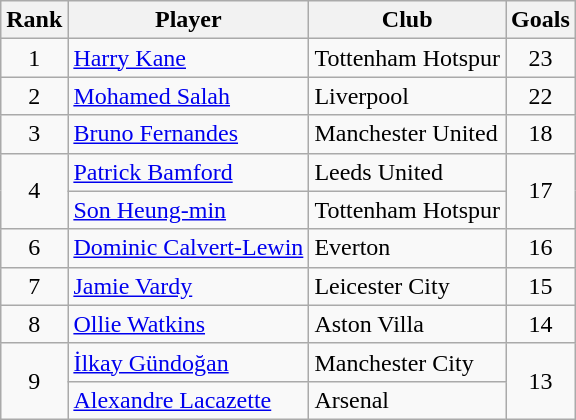<table class="wikitable" style="text-align:center">
<tr>
<th>Rank</th>
<th>Player</th>
<th>Club</th>
<th>Goals</th>
</tr>
<tr>
<td>1</td>
<td align="left"> <a href='#'>Harry Kane</a></td>
<td align="left">Tottenham Hotspur</td>
<td>23</td>
</tr>
<tr>
<td>2</td>
<td align="left"> <a href='#'>Mohamed Salah</a></td>
<td align="left">Liverpool</td>
<td>22</td>
</tr>
<tr>
<td>3</td>
<td align="left"> <a href='#'>Bruno Fernandes</a></td>
<td align="left">Manchester United</td>
<td>18</td>
</tr>
<tr>
<td rowspan=2>4</td>
<td align="left"> <a href='#'>Patrick Bamford</a></td>
<td align="left">Leeds United</td>
<td rowspan=2>17</td>
</tr>
<tr>
<td align="left"> <a href='#'>Son Heung-min</a></td>
<td align="left">Tottenham Hotspur</td>
</tr>
<tr>
<td>6</td>
<td align="left"> <a href='#'>Dominic Calvert-Lewin</a></td>
<td align="left">Everton</td>
<td>16</td>
</tr>
<tr>
<td>7</td>
<td align="left"> <a href='#'>Jamie Vardy</a></td>
<td align="left">Leicester City</td>
<td>15</td>
</tr>
<tr>
<td>8</td>
<td align="left"> <a href='#'>Ollie Watkins</a></td>
<td align="left">Aston Villa</td>
<td>14</td>
</tr>
<tr>
<td rowspan=2>9</td>
<td align="left"> <a href='#'>İlkay Gündoğan</a></td>
<td align="left">Manchester City</td>
<td rowspan=2>13</td>
</tr>
<tr>
<td align="left"> <a href='#'>Alexandre Lacazette</a></td>
<td align="left">Arsenal</td>
</tr>
</table>
